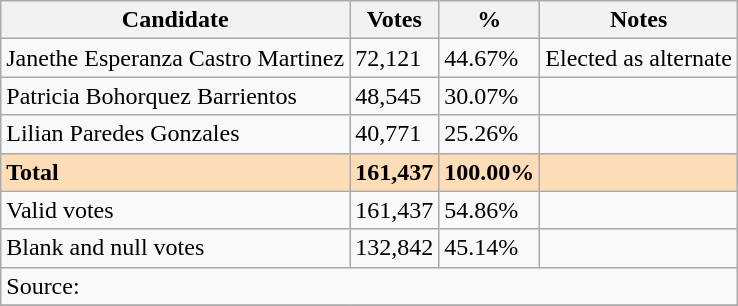<table class=wikitable>
<tr>
<th>Candidate</th>
<th>Votes</th>
<th>%</th>
<th>Notes</th>
</tr>
<tr>
<td>Janethe Esperanza Castro Martinez</td>
<td>72,121</td>
<td>44.67%</td>
<td>Elected as alternate</td>
</tr>
<tr>
<td>Patricia Bohorquez Barrientos</td>
<td>48,545</td>
<td>30.07%</td>
<td></td>
</tr>
<tr>
<td>Lilian Paredes Gonzales</td>
<td>40,771</td>
<td>25.26%</td>
<td></td>
</tr>
<tr>
<td style="background:#FDDCB8"><strong>Total</strong></td>
<td style="background:#FDDCB8"><strong>161,437</strong></td>
<td style="background:#FDDCB8"><strong>100.00%</strong></td>
<td style="background:#FDDCB8"></td>
</tr>
<tr>
<td>Valid votes</td>
<td>161,437</td>
<td>54.86%</td>
<td></td>
</tr>
<tr>
<td>Blank and null votes</td>
<td>132,842</td>
<td>45.14%</td>
<td></td>
</tr>
<tr>
<td colspan="4">Source: </td>
</tr>
<tr>
</tr>
</table>
